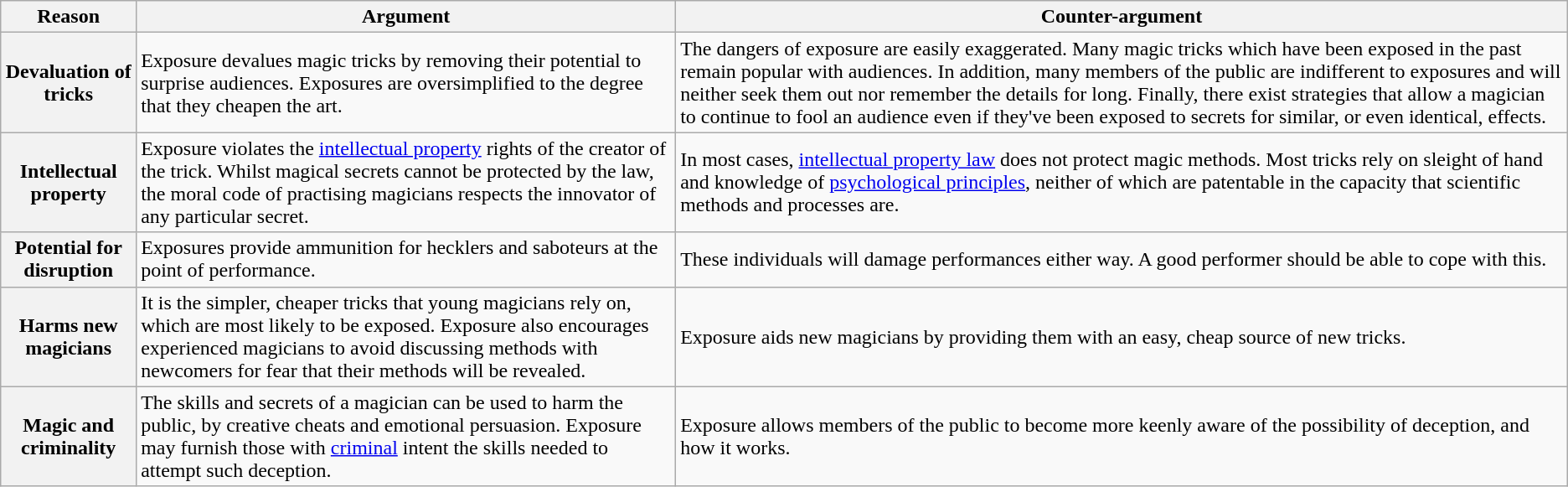<table class="wikitable">
<tr>
<th>Reason</th>
<th>Argument</th>
<th>Counter-argument</th>
</tr>
<tr>
<th>Devaluation of tricks</th>
<td>Exposure devalues magic tricks by removing their potential to surprise audiences. Exposures are oversimplified to the degree that they cheapen the art.</td>
<td>The dangers of exposure are easily exaggerated. Many magic tricks which have been exposed in the past remain popular with audiences. In addition, many members of the public are indifferent to exposures and will neither seek them out nor remember the details for long. Finally, there exist strategies that allow a magician to continue to fool an audience even if they've been exposed to secrets for similar, or even identical, effects.</td>
</tr>
<tr>
<th>Intellectual property</th>
<td>Exposure violates the <a href='#'>intellectual property</a> rights of the creator of the trick. Whilst magical secrets cannot be protected by the law, the moral code of practising magicians respects the innovator of any particular secret.</td>
<td>In most cases, <a href='#'>intellectual property law</a> does not protect magic methods. Most tricks rely on sleight of hand and knowledge of <a href='#'>psychological principles</a>, neither of which are patentable in the capacity that scientific methods and processes are.</td>
</tr>
<tr>
<th>Potential for disruption</th>
<td>Exposures provide ammunition for hecklers and saboteurs at the point of performance.</td>
<td>These individuals will damage performances either way. A good performer should be able to cope with this.</td>
</tr>
<tr>
<th>Harms new magicians</th>
<td>It is the simpler, cheaper tricks that young magicians rely on, which are most likely to be exposed. Exposure also encourages experienced magicians to avoid discussing methods with newcomers for fear that their methods will be revealed.</td>
<td>Exposure aids new magicians by providing them with an easy, cheap source of new tricks.</td>
</tr>
<tr>
<th>Magic and criminality</th>
<td>The skills and secrets of a magician can be used to harm the public, by creative cheats and emotional persuasion. Exposure may furnish those with <a href='#'>criminal</a> intent the skills needed to attempt such deception.</td>
<td>Exposure allows members of the public to become more keenly aware of the possibility of deception, and how it works.</td>
</tr>
</table>
